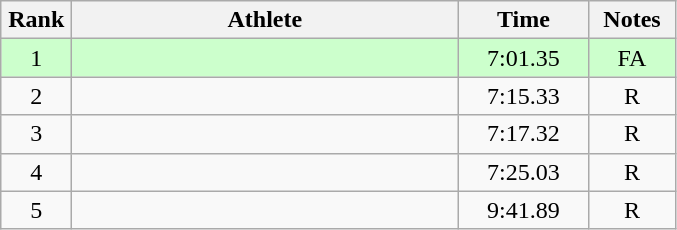<table class=wikitable style="text-align:center">
<tr>
<th width=40>Rank</th>
<th width=250>Athlete</th>
<th width=80>Time</th>
<th width=50>Notes</th>
</tr>
<tr bgcolor="ccffcc">
<td>1</td>
<td align=left></td>
<td>7:01.35</td>
<td>FA</td>
</tr>
<tr>
<td>2</td>
<td align=left></td>
<td>7:15.33</td>
<td>R</td>
</tr>
<tr>
<td>3</td>
<td align=left></td>
<td>7:17.32</td>
<td>R</td>
</tr>
<tr>
<td>4</td>
<td align=left></td>
<td>7:25.03</td>
<td>R</td>
</tr>
<tr>
<td>5</td>
<td align=left></td>
<td>9:41.89</td>
<td>R</td>
</tr>
</table>
